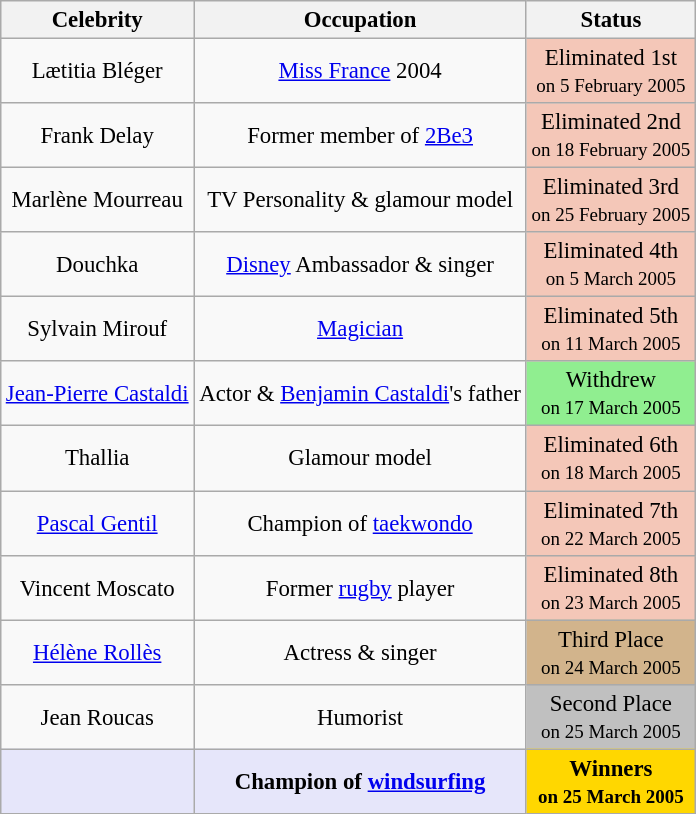<table class="wikitable" style="margin:auto; text-align:center; font-size:95%;">
<tr>
<th>Celebrity</th>
<th>Occupation</th>
<th>Status</th>
</tr>
<tr>
<td>Lætitia Bléger</td>
<td><a href='#'>Miss France</a> 2004</td>
<td style="background:#f4c7b8;">Eliminated 1st<br><small>on 5 February 2005</small></td>
</tr>
<tr>
<td>Frank Delay</td>
<td>Former member of <a href='#'>2Be3</a></td>
<td style="background:#f4c7b8;">Eliminated 2nd<br><small>on 18 February 2005</small></td>
</tr>
<tr>
<td>Marlène Mourreau</td>
<td>TV Personality & glamour model</td>
<td style="background:#f4c7b8;">Eliminated 3rd<br><small>on 25 February 2005</small></td>
</tr>
<tr>
<td>Douchka</td>
<td><a href='#'>Disney</a> Ambassador & singer</td>
<td style="background:#f4c7b8;">Eliminated 4th<br><small>on 5 March 2005</small></td>
</tr>
<tr>
<td>Sylvain Mirouf</td>
<td><a href='#'>Magician</a></td>
<td style="background:#f4c7b8;">Eliminated 5th<br><small>on 11 March 2005</small></td>
</tr>
<tr>
<td><a href='#'>Jean-Pierre Castaldi</a></td>
<td>Actor & <a href='#'>Benjamin Castaldi</a>'s father</td>
<td style="background:lightgreen;">Withdrew <br><small>on 17 March 2005</small></td>
</tr>
<tr>
<td>Thallia</td>
<td>Glamour model</td>
<td style="background:#f4c7b8;">Eliminated 6th<br><small>on 18 March 2005</small></td>
</tr>
<tr>
<td><a href='#'>Pascal Gentil</a></td>
<td>Champion of <a href='#'>taekwondo</a></td>
<td style="background:#f4c7b8;">Eliminated 7th<br><small>on 22 March 2005</small></td>
</tr>
<tr>
<td>Vincent Moscato</td>
<td>Former <a href='#'>rugby</a> player</td>
<td style="background:#f4c7b8;">Eliminated 8th<br><small>on 23 March 2005</small></td>
</tr>
<tr>
<td><a href='#'>Hélène Rollès</a></td>
<td>Actress & singer</td>
<td style="background:tan;">Third Place<br><small>on 24 March 2005</small></td>
</tr>
<tr>
<td>Jean Roucas</td>
<td>Humorist</td>
<td style="background:silver;">Second Place<br><small>on 25 March 2005</small></td>
</tr>
<tr>
<td style="background:lavender;"><strong></strong></td>
<td style="background:lavender;"><strong>Champion of <a href='#'>windsurfing</a></strong></td>
<td style="background:gold;"><strong>Winners<br><small>on 25 March 2005</small></strong></td>
</tr>
</table>
